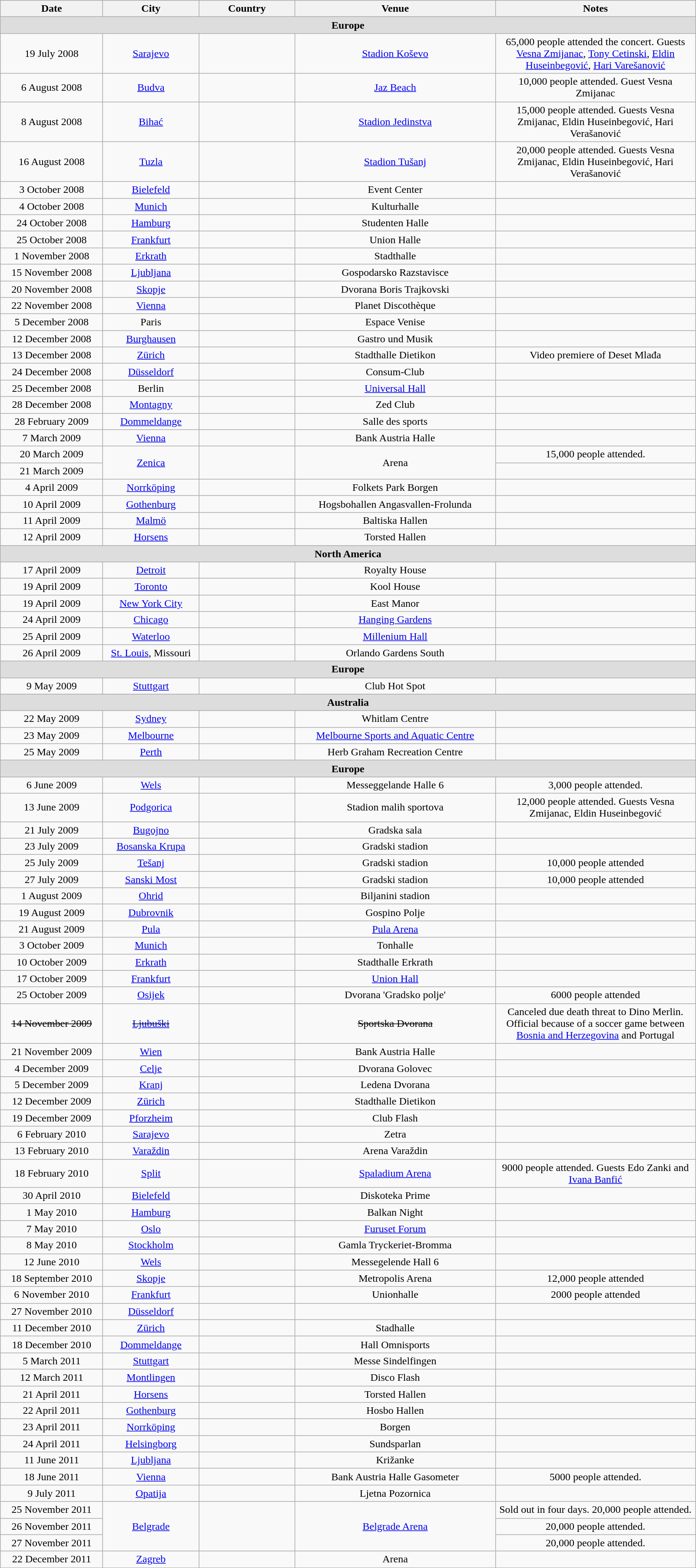<table class="wikitable">
<tr ">
<th style="width:150px;">Date</th>
<th style="width:140px;">City</th>
<th style="width:140px;">Country</th>
<th style="width:300px;">Venue</th>
<th style="width:300px;">Notes</th>
</tr>
<tr style="background:#ddd;">
<td colspan="5" style="text-align:center;"><strong>Europe</strong></td>
</tr>
<tr>
<td style="text-align:center;">19 July 2008</td>
<td style="text-align:center;"><a href='#'>Sarajevo</a></td>
<td align="left"></td>
<td style="text-align:center;"><a href='#'>Stadion Koševo</a></td>
<td style="text-align:center;">65,000 people attended the concert. Guests <a href='#'>Vesna Zmijanac</a>, <a href='#'>Tony Cetinski</a>, <a href='#'>Eldin Huseinbegović</a>, <a href='#'>Hari Varešanović</a></td>
</tr>
<tr>
<td style="text-align:center;">6 August 2008</td>
<td style="text-align:center;"><a href='#'>Budva</a></td>
<td align="left"></td>
<td style="text-align:center;"><a href='#'>Jaz Beach</a></td>
<td style="text-align:center;">10,000 people attended. Guest Vesna Zmijanac</td>
</tr>
<tr>
<td style="text-align:center;">8 August 2008</td>
<td style="text-align:center;"><a href='#'>Bihać</a></td>
<td align="left"></td>
<td style="text-align:center;"><a href='#'>Stadion Jedinstva</a></td>
<td style="text-align:center;">15,000 people attended. Guests Vesna Zmijanac, Eldin Huseinbegović, Hari Verašanović</td>
</tr>
<tr>
<td style="text-align:center;">16 August 2008</td>
<td style="text-align:center;"><a href='#'>Tuzla</a></td>
<td align="left"></td>
<td style="text-align:center;"><a href='#'>Stadion Tušanj</a></td>
<td style="text-align:center;">20,000 people attended. Guests Vesna Zmijanac, Eldin Huseinbegović, Hari Verašanović</td>
</tr>
<tr>
<td style="text-align:center;">3 October 2008</td>
<td style="text-align:center;"><a href='#'>Bielefeld</a></td>
<td align="left"></td>
<td style="text-align:center;">Event Center</td>
<td style="text-align:center;"></td>
</tr>
<tr>
<td style="text-align:center;">4 October 2008</td>
<td style="text-align:center;"><a href='#'>Munich</a></td>
<td align="left"></td>
<td style="text-align:center;">Kulturhalle</td>
<td style="text-align:center;"></td>
</tr>
<tr>
<td style="text-align:center;">24 October 2008</td>
<td style="text-align:center;"><a href='#'>Hamburg</a></td>
<td align="left"></td>
<td style="text-align:center;">Studenten Halle</td>
<td style="text-align:center;"></td>
</tr>
<tr>
<td style="text-align:center;">25 October 2008</td>
<td style="text-align:center;"><a href='#'>Frankfurt</a></td>
<td align="left"></td>
<td style="text-align:center;">Union Halle</td>
<td style="text-align:center;"></td>
</tr>
<tr>
<td style="text-align:center;">1 November 2008</td>
<td style="text-align:center;"><a href='#'>Erkrath</a></td>
<td align="left"></td>
<td style="text-align:center;">Stadthalle</td>
<td style="text-align:center;"></td>
</tr>
<tr>
<td style="text-align:center;">15 November 2008</td>
<td style="text-align:center;"><a href='#'>Ljubljana</a></td>
<td align="left"></td>
<td style="text-align:center;">Gospodarsko Razstavisce</td>
<td style="text-align:center;"></td>
</tr>
<tr>
<td style="text-align:center;">20 November 2008</td>
<td style="text-align:center;"><a href='#'>Skopje</a></td>
<td align="left"></td>
<td style="text-align:center;">Dvorana Boris Trajkovski</td>
<td style="text-align:center;"></td>
</tr>
<tr>
<td style="text-align:center;">22 November 2008</td>
<td style="text-align:center;"><a href='#'>Vienna</a></td>
<td align="left"></td>
<td style="text-align:center;">Planet Discothèque</td>
<td style="text-align:center;"></td>
</tr>
<tr>
<td style="text-align:center;">5 December 2008</td>
<td style="text-align:center;">Paris</td>
<td align="left"></td>
<td style="text-align:center;">Espace Venise</td>
<td style="text-align:center;"></td>
</tr>
<tr>
<td style="text-align:center;">12 December 2008</td>
<td style="text-align:center;"><a href='#'>Burghausen</a></td>
<td align="left"></td>
<td style="text-align:center;">Gastro und Musik</td>
<td style="text-align:center;"></td>
</tr>
<tr>
<td style="text-align:center;">13 December 2008</td>
<td style="text-align:center;"><a href='#'>Zürich</a></td>
<td align="left"></td>
<td style="text-align:center;">Stadthalle Dietikon</td>
<td style="text-align:center;">Video premiere of Deset Mlađa</td>
</tr>
<tr>
<td style="text-align:center;">24 December 2008</td>
<td style="text-align:center;"><a href='#'>Düsseldorf</a></td>
<td align="left"></td>
<td style="text-align:center;">Consum-Club</td>
<td style="text-align:center;"></td>
</tr>
<tr>
<td style="text-align:center;">25 December 2008</td>
<td style="text-align:center;">Berlin</td>
<td align="left"></td>
<td style="text-align:center;"><a href='#'>Universal Hall</a></td>
<td style="text-align:center;"></td>
</tr>
<tr>
<td style="text-align:center;">28 December 2008</td>
<td style="text-align:center;"><a href='#'>Montagny</a></td>
<td align="left"></td>
<td style="text-align:center;">Zed Club</td>
<td style="text-align:center;"></td>
</tr>
<tr>
<td style="text-align:center;">28 February 2009</td>
<td style="text-align:center;"><a href='#'>Dommeldange</a></td>
<td align="left"></td>
<td style="text-align:center;">Salle des sports</td>
<td style="text-align:center;"></td>
</tr>
<tr>
<td style="text-align:center;">7 March 2009</td>
<td style="text-align:center;"><a href='#'>Vienna</a></td>
<td align="left"></td>
<td style="text-align:center;">Bank Austria Halle</td>
<td style="text-align:center;"></td>
</tr>
<tr>
<td style="text-align:center;">20 March 2009</td>
<td style="text-align:center;" rowspan="2"><a href='#'>Zenica</a></td>
<td style="text-align:left;" rowspan="2"></td>
<td style="text-align:center;" rowspan="2">Arena</td>
<td style="text-align:center;">15,000 people attended.</td>
</tr>
<tr>
<td style="text-align:center;">21 March 2009</td>
</tr>
<tr>
<td style="text-align:center;">4 April 2009</td>
<td style="text-align:center;"><a href='#'>Norrköping</a></td>
<td align="left"></td>
<td style="text-align:center;">Folkets Park Borgen</td>
<td style="text-align:center;"></td>
</tr>
<tr>
<td style="text-align:center;">10 April 2009</td>
<td style="text-align:center;"><a href='#'>Gothenburg</a></td>
<td align="left"></td>
<td style="text-align:center;">Hogsbohallen Angasvallen-Frolunda</td>
<td style="text-align:center;"></td>
</tr>
<tr>
<td style="text-align:center;">11 April 2009</td>
<td style="text-align:center;"><a href='#'>Malmö</a></td>
<td align="left"></td>
<td style="text-align:center;">Baltiska Hallen</td>
<td style="text-align:center;"></td>
</tr>
<tr>
<td style="text-align:center;">12 April 2009</td>
<td style="text-align:center;"><a href='#'>Horsens</a></td>
<td align="left"></td>
<td style="text-align:center;">Torsted Hallen</td>
<td style="text-align:center;"></td>
</tr>
<tr style="background:#ddd;">
<td colspan="5" style="text-align:center;"><strong>North America</strong></td>
</tr>
<tr>
<td style="text-align:center;">17 April 2009</td>
<td style="text-align:center;"><a href='#'>Detroit</a></td>
<td align="left"></td>
<td style="text-align:center;">Royalty House</td>
<td style="text-align:center;"></td>
</tr>
<tr>
<td style="text-align:center;">19 April 2009</td>
<td style="text-align:center;"><a href='#'>Toronto</a></td>
<td align="left"></td>
<td style="text-align:center;">Kool House</td>
<td style="text-align:center;"></td>
</tr>
<tr>
<td style="text-align:center;">19 April 2009</td>
<td style="text-align:center;"><a href='#'>New York City</a></td>
<td align="left"></td>
<td style="text-align:center;">East Manor</td>
<td style="text-align:center;"></td>
</tr>
<tr>
<td style="text-align:center;">24 April 2009</td>
<td style="text-align:center;"><a href='#'>Chicago</a></td>
<td align="left"></td>
<td style="text-align:center;"><a href='#'>Hanging Gardens</a></td>
<td style="text-align:center;"></td>
</tr>
<tr>
<td style="text-align:center;">25 April 2009</td>
<td style="text-align:center;"><a href='#'>Waterloo</a></td>
<td align="left"></td>
<td style="text-align:center;"><a href='#'>Millenium Hall</a></td>
<td style="text-align:center;"></td>
</tr>
<tr>
<td style="text-align:center;">26 April 2009</td>
<td style="text-align:center;"><a href='#'>St. Louis</a>, Missouri</td>
<td align="left"></td>
<td style="text-align:center;">Orlando Gardens South</td>
<td style="text-align:center;"></td>
</tr>
<tr style="background:#ddd;">
<td colspan="5" style="text-align:center;"><strong>Europe</strong></td>
</tr>
<tr>
<td style="text-align:center;">9 May 2009</td>
<td style="text-align:center;"><a href='#'>Stuttgart</a></td>
<td align="left"></td>
<td style="text-align:center;">Club Hot Spot</td>
<td style="text-align:center;"></td>
</tr>
<tr style="background:#ddd;">
<td colspan="5" style="text-align:center;"><strong>Australia</strong></td>
</tr>
<tr>
<td style="text-align:center;">22 May 2009</td>
<td style="text-align:center;"><a href='#'>Sydney</a></td>
<td align="left"></td>
<td style="text-align:center;">Whitlam Centre</td>
<td style="text-align:center;"></td>
</tr>
<tr>
<td style="text-align:center;">23 May 2009</td>
<td style="text-align:center;"><a href='#'>Melbourne</a></td>
<td align="left"></td>
<td style="text-align:center;"><a href='#'>Melbourne Sports and Aquatic Centre</a></td>
<td style="text-align:center;"></td>
</tr>
<tr>
<td style="text-align:center;">25 May 2009</td>
<td style="text-align:center;"><a href='#'>Perth</a></td>
<td align="left"></td>
<td style="text-align:center;">Herb Graham Recreation Centre</td>
<td style="text-align:center;"></td>
</tr>
<tr style="background:#ddd;">
<td colspan="5" style="text-align:center;"><strong>Europe</strong></td>
</tr>
<tr>
<td style="text-align:center;">6 June 2009</td>
<td style="text-align:center;"><a href='#'>Wels</a></td>
<td style="text-align:left;"></td>
<td style="text-align:center;">Messeggelande Halle 6</td>
<td style="text-align:center;">3,000 people attended.</td>
</tr>
<tr>
<td style="text-align:center;">13 June 2009</td>
<td style="text-align:center;"><a href='#'>Podgorica</a></td>
<td align="left"></td>
<td style="text-align:center;">Stadion malih sportova</td>
<td style="text-align:center;">12,000 people attended. Guests Vesna Zmijanac, Eldin Huseinbegović</td>
</tr>
<tr>
<td style="text-align:center;">21 July 2009</td>
<td style="text-align:center;"><a href='#'>Bugojno</a></td>
<td align="left"></td>
<td style="text-align:center;">Gradska sala</td>
<td style="text-align:center;"></td>
</tr>
<tr>
<td style="text-align:center;">23 July 2009</td>
<td style="text-align:center;"><a href='#'>Bosanska Krupa</a></td>
<td align="left"></td>
<td style="text-align:center;">Gradski stadion</td>
<td style="text-align:center;"></td>
</tr>
<tr>
<td style="text-align:center;">25 July 2009</td>
<td style="text-align:center;"><a href='#'>Tešanj</a></td>
<td align="left"></td>
<td style="text-align:center;">Gradski stadion</td>
<td style="text-align:center;">10,000 people attended</td>
</tr>
<tr>
<td style="text-align:center;">27 July 2009</td>
<td style="text-align:center;"><a href='#'>Sanski Most</a></td>
<td align="left"></td>
<td style="text-align:center;">Gradski stadion</td>
<td style="text-align:center;">10,000 people attended</td>
</tr>
<tr>
<td style="text-align:center;">1 August 2009</td>
<td style="text-align:center;"><a href='#'>Ohrid</a></td>
<td align="left"></td>
<td style="text-align:center;">Biljanini stadion</td>
<td style="text-align:center;"></td>
</tr>
<tr>
<td style="text-align:center;">19 August 2009</td>
<td style="text-align:center;"><a href='#'>Dubrovnik</a></td>
<td align="left"></td>
<td style="text-align:center;">Gospino Polje</td>
</tr>
<tr>
<td style="text-align:center;">21 August 2009</td>
<td style="text-align:center;"><a href='#'>Pula</a></td>
<td align="left"></td>
<td style="text-align:center;"><a href='#'>Pula Arena</a></td>
<td style="text-align:center;"></td>
</tr>
<tr>
<td style="text-align:center;">3 October 2009</td>
<td style="text-align:center;"><a href='#'>Munich</a></td>
<td align="left"></td>
<td style="text-align:center;">Tonhalle</td>
<td style="text-align:center;"></td>
</tr>
<tr>
<td style="text-align:center;">10 October 2009</td>
<td style="text-align:center;"><a href='#'>Erkrath</a></td>
<td align="left"></td>
<td style="text-align:center;">Stadthalle Erkrath</td>
<td style="text-align:center;"></td>
</tr>
<tr>
<td style="text-align:center;">17 October 2009</td>
<td style="text-align:center;"><a href='#'>Frankfurt</a></td>
<td align="left"></td>
<td style="text-align:center;"><a href='#'>Union Hall</a></td>
<td style="text-align:center;"></td>
</tr>
<tr>
<td style="text-align:center;">25 October 2009</td>
<td style="text-align:center;"><a href='#'>Osijek</a></td>
<td align="left"></td>
<td style="text-align:center;">Dvorana 'Gradsko polje'</td>
<td style="text-align:center;">6000 people attended</td>
</tr>
<tr>
<td style="text-align:center;"><s>14 November 2009</s></td>
<td style="text-align:center;"><s><a href='#'>Ljubuški</a></s></td>
<td align="left"></td>
<td style="text-align:center;"><s>Sportska Dvorana</s></td>
<td style="text-align:center;">Canceled due death threat to Dino Merlin. Official because of a soccer game between <a href='#'>Bosnia and Herzegovina</a> and Portugal</td>
</tr>
<tr>
<td style="text-align:center;">21 November 2009</td>
<td style="text-align:center;"><a href='#'>Wien</a></td>
<td align="left"></td>
<td style="text-align:center;">Bank Austria Halle</td>
<td style="text-align:center;"></td>
</tr>
<tr>
<td style="text-align:center;">4 December 2009</td>
<td style="text-align:center;"><a href='#'>Celje</a></td>
<td align="left"></td>
<td style="text-align:center;">Dvorana Golovec</td>
<td style="text-align:center;"></td>
</tr>
<tr>
<td style="text-align:center;">5 December 2009</td>
<td style="text-align:center;"><a href='#'>Kranj</a></td>
<td align="left"></td>
<td style="text-align:center;">Ledena Dvorana</td>
<td style="text-align:center;"></td>
</tr>
<tr>
<td style="text-align:center;">12 December 2009</td>
<td style="text-align:center;"><a href='#'>Zürich</a></td>
<td align="left"></td>
<td style="text-align:center;">Stadthalle Dietikon</td>
<td style="text-align:center;"></td>
</tr>
<tr>
<td style="text-align:center;">19 December 2009</td>
<td style="text-align:center;"><a href='#'>Pforzheim</a></td>
<td align="left"></td>
<td style="text-align:center;">Club Flash</td>
<td style="text-align:center;"></td>
</tr>
<tr>
<td style="text-align:center;">6 February 2010</td>
<td style="text-align:center;"><a href='#'>Sarajevo</a></td>
<td align="left"></td>
<td style="text-align:center;">Zetra</td>
<td style="text-align:center;"></td>
</tr>
<tr>
<td style="text-align:center;">13 February 2010</td>
<td style="text-align:center;"><a href='#'>Varaždin</a></td>
<td align="left"></td>
<td style="text-align:center;">Arena Varaždin</td>
<td style="text-align:center;"></td>
</tr>
<tr>
<td style="text-align:center;">18 February 2010</td>
<td style="text-align:center;"><a href='#'>Split</a></td>
<td align="left"></td>
<td style="text-align:center;"><a href='#'>Spaladium Arena</a></td>
<td style="text-align:center;">9000 people attended. Guests Edo Zanki and <a href='#'>Ivana Banfić</a></td>
</tr>
<tr>
<td style="text-align:center;">30 April 2010</td>
<td style="text-align:center;"><a href='#'>Bielefeld</a></td>
<td align="left"></td>
<td style="text-align:center;">Diskoteka Prime</td>
<td style="text-align:center;"></td>
</tr>
<tr>
<td style="text-align:center;">1 May 2010</td>
<td style="text-align:center;"><a href='#'>Hamburg</a></td>
<td align="left"></td>
<td style="text-align:center;">Balkan Night</td>
<td style="text-align:center;"></td>
</tr>
<tr>
<td style="text-align:center;">7 May 2010</td>
<td style="text-align:center;"><a href='#'>Oslo</a></td>
<td align="left"></td>
<td style="text-align:center;"><a href='#'>Furuset Forum</a></td>
<td style="text-align:center;"></td>
</tr>
<tr>
<td style="text-align:center;">8 May 2010</td>
<td style="text-align:center;"><a href='#'>Stockholm</a></td>
<td align="left"></td>
<td style="text-align:center;">Gamla Tryckeriet-Bromma</td>
<td style="text-align:center;"></td>
</tr>
<tr>
<td style="text-align:center;">12 June 2010</td>
<td style="text-align:center;"><a href='#'>Wels</a></td>
<td align="left"></td>
<td style="text-align:center;">Messegelende Hall 6</td>
<td style="text-align:center;"></td>
</tr>
<tr>
<td style="text-align:center;">18 September 2010</td>
<td style="text-align:center;"><a href='#'>Skopje</a></td>
<td align="left"></td>
<td style="text-align:center;">Metropolis Arena</td>
<td style="text-align:center;">12,000 people attended</td>
</tr>
<tr>
<td style="text-align:center;">6 November 2010</td>
<td style="text-align:center;"><a href='#'>Frankfurt</a></td>
<td align="left"></td>
<td style="text-align:center;">Unionhalle</td>
<td style="text-align:center;">2000 people attended</td>
</tr>
<tr>
<td style="text-align:center;">27 November 2010</td>
<td style="text-align:center;"><a href='#'>Düsseldorf</a></td>
<td align="left"></td>
<td style="text-align:center;"></td>
</tr>
<tr>
<td style="text-align:center;">11 December 2010</td>
<td style="text-align:center;"><a href='#'>Zürich</a></td>
<td align="left"></td>
<td style="text-align:center;">Stadhalle</td>
<td style="text-align:center;"></td>
</tr>
<tr>
<td style="text-align:center;">18 December 2010</td>
<td style="text-align:center;"><a href='#'>Dommeldange</a></td>
<td align="left"></td>
<td style="text-align:center;">Hall Omnisports</td>
<td style="text-align:center;"></td>
</tr>
<tr>
<td style="text-align:center;">5 March 2011</td>
<td style="text-align:center;"><a href='#'>Stuttgart</a></td>
<td align="left"></td>
<td style="text-align:center;">Messe Sindelfingen</td>
<td style="text-align:center;"></td>
</tr>
<tr>
<td style="text-align:center;">12 March 2011</td>
<td style="text-align:center;"><a href='#'>Montlingen</a></td>
<td align="left"></td>
<td style="text-align:center;">Disco Flash</td>
<td style="text-align:center;"></td>
</tr>
<tr>
<td style="text-align:center;">21 April 2011</td>
<td style="text-align:center;"><a href='#'>Horsens</a></td>
<td align="left"></td>
<td style="text-align:center;">Torsted Hallen</td>
<td style="text-align:center;"></td>
</tr>
<tr>
<td style="text-align:center;">22 April 2011</td>
<td style="text-align:center;"><a href='#'>Gothenburg</a></td>
<td align="left"></td>
<td style="text-align:center;">Hosbo Hallen</td>
<td style="text-align:center;"></td>
</tr>
<tr>
<td style="text-align:center;">23 April 2011</td>
<td style="text-align:center;"><a href='#'>Norrköping</a></td>
<td align="left"></td>
<td style="text-align:center;">Borgen</td>
<td style="text-align:center;"></td>
</tr>
<tr>
<td style="text-align:center;">24 April 2011</td>
<td style="text-align:center;"><a href='#'>Helsingborg</a></td>
<td align="left"></td>
<td style="text-align:center;">Sundsparlan</td>
<td style="text-align:center;"></td>
</tr>
<tr>
<td style="text-align:center;">11 June 2011</td>
<td style="text-align:center;"><a href='#'>Ljubljana</a></td>
<td align="left"></td>
<td style="text-align:center;">Križanke</td>
<td style="text-align:center;"></td>
</tr>
<tr>
<td style="text-align:center;">18 June 2011</td>
<td style="text-align:center;"><a href='#'>Vienna</a></td>
<td align="left"></td>
<td style="text-align:center;">Bank Austria Halle Gasometer</td>
<td style="text-align:center;">5000 people attended.</td>
</tr>
<tr>
<td style="text-align:center;">9 July 2011</td>
<td style="text-align:center;"><a href='#'>Opatija</a></td>
<td align="left"></td>
<td style="text-align:center;">Ljetna Pozornica</td>
<td style="text-align:center;"></td>
</tr>
<tr>
<td style="text-align:center;">25 November 2011</td>
<td style="text-align:center;" rowspan="3"><a href='#'>Belgrade</a></td>
<td style="text-align:left;" rowspan="3"></td>
<td style="text-align:center;" rowspan="3"><a href='#'>Belgrade Arena</a></td>
<td style="text-align:center;">Sold out in four days. 20,000 people attended.</td>
</tr>
<tr style="text-align:center;">
<td>26 November 2011</td>
<td>20,000 people attended.</td>
</tr>
<tr style="text-align:center;">
<td>27 November 2011</td>
<td>20,000 people attended.</td>
</tr>
<tr>
<td style="text-align:center;">22 December 2011</td>
<td style="text-align:center;"><a href='#'>Zagreb</a></td>
<td align="left"></td>
<td style="text-align:center;">Arena</td>
<td style="text-align:center;"></td>
</tr>
</table>
